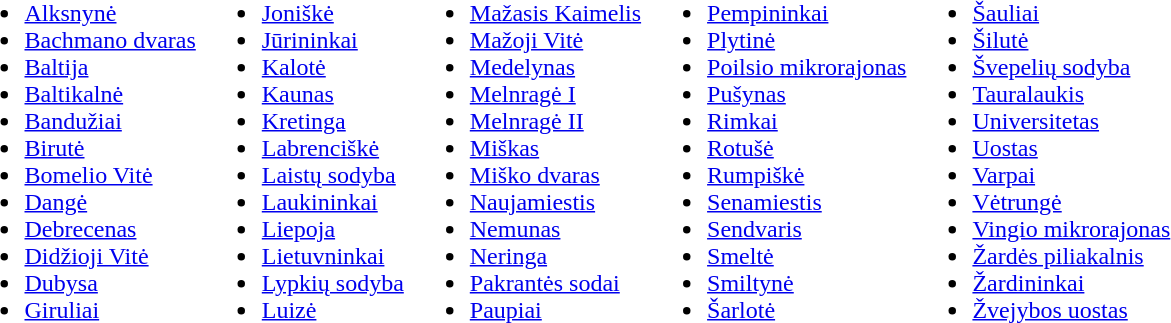<table>
<tr>
<td valign=top><br><ul><li><a href='#'>Alksnynė</a></li><li><a href='#'>Bachmano dvaras</a></li><li><a href='#'>Baltija</a></li><li><a href='#'>Baltikalnė</a></li><li><a href='#'>Bandužiai</a></li><li><a href='#'>Birutė</a></li><li><a href='#'>Bomelio Vitė</a></li><li><a href='#'>Dangė</a></li><li><a href='#'>Debrecenas</a></li><li><a href='#'>Didžioji Vitė</a></li><li><a href='#'>Dubysa</a></li><li><a href='#'>Giruliai</a></li></ul></td>
<td valign=top><br><ul><li><a href='#'>Joniškė</a></li><li><a href='#'>Jūrininkai</a></li><li><a href='#'>Kalotė</a></li><li><a href='#'>Kaunas</a></li><li><a href='#'>Kretinga</a></li><li><a href='#'>Labrenciškė</a></li><li><a href='#'>Laistų sodyba</a></li><li><a href='#'>Laukininkai</a></li><li><a href='#'>Liepoja</a></li><li><a href='#'>Lietuvninkai</a></li><li><a href='#'>Lypkių sodyba</a></li><li><a href='#'>Luizė</a></li></ul></td>
<td valign=top><br><ul><li><a href='#'>Mažasis Kaimelis</a></li><li><a href='#'>Mažoji Vitė</a></li><li><a href='#'>Medelynas</a></li><li><a href='#'>Melnragė I</a></li><li><a href='#'>Melnragė II</a></li><li><a href='#'>Miškas</a></li><li><a href='#'>Miško dvaras</a></li><li><a href='#'>Naujamiestis</a></li><li><a href='#'>Nemunas</a></li><li><a href='#'>Neringa</a></li><li><a href='#'>Pakrantės sodai</a></li><li><a href='#'>Paupiai</a></li></ul></td>
<td valign=top><br><ul><li><a href='#'>Pempininkai</a></li><li><a href='#'>Plytinė</a></li><li><a href='#'>Poilsio mikrorajonas</a></li><li><a href='#'>Pušynas</a></li><li><a href='#'>Rimkai</a></li><li><a href='#'>Rotušė</a></li><li><a href='#'>Rumpiškė</a></li><li><a href='#'>Senamiestis</a></li><li><a href='#'>Sendvaris</a></li><li><a href='#'>Smeltė</a></li><li><a href='#'>Smiltynė</a></li><li><a href='#'>Šarlotė</a></li></ul></td>
<td valign=top><br><ul><li><a href='#'>Šauliai</a></li><li><a href='#'>Šilutė</a></li><li><a href='#'>Švepelių sodyba</a></li><li><a href='#'>Tauralaukis</a></li><li><a href='#'>Universitetas</a></li><li><a href='#'>Uostas</a></li><li><a href='#'>Varpai</a></li><li><a href='#'>Vėtrungė</a></li><li><a href='#'>Vingio mikrorajonas</a></li><li><a href='#'>Žardės piliakalnis</a></li><li><a href='#'>Žardininkai</a></li><li><a href='#'>Žvejybos uostas</a></li></ul></td>
</tr>
</table>
